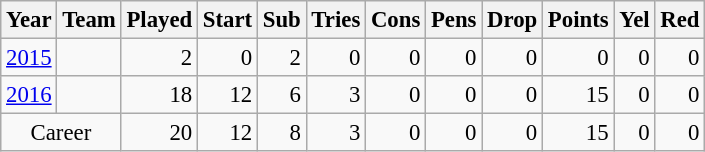<table class="wikitable sortable" style="font-size: 95%; text-align: right;">
<tr>
<th>Year</th>
<th>Team</th>
<th>Played</th>
<th>Start</th>
<th>Sub</th>
<th>Tries</th>
<th>Cons</th>
<th>Pens</th>
<th>Drop</th>
<th>Points</th>
<th>Yel</th>
<th>Red</th>
</tr>
<tr>
<td align="left"><a href='#'>2015</a></td>
<td align="left"></td>
<td>2</td>
<td>0</td>
<td>2</td>
<td>0</td>
<td>0</td>
<td>0</td>
<td>0</td>
<td>0</td>
<td>0</td>
<td>0</td>
</tr>
<tr>
<td align="left"><a href='#'>2016</a></td>
<td align="left"></td>
<td>18</td>
<td>12</td>
<td>6</td>
<td>3</td>
<td>0</td>
<td>0</td>
<td>0</td>
<td>15</td>
<td>0</td>
<td>0</td>
</tr>
<tr class="sortbottom">
<td style="text-align:center;" colspan="2">Career</td>
<td>20</td>
<td>12</td>
<td>8</td>
<td>3</td>
<td>0</td>
<td>0</td>
<td>0</td>
<td>15</td>
<td>0</td>
<td>0</td>
</tr>
</table>
